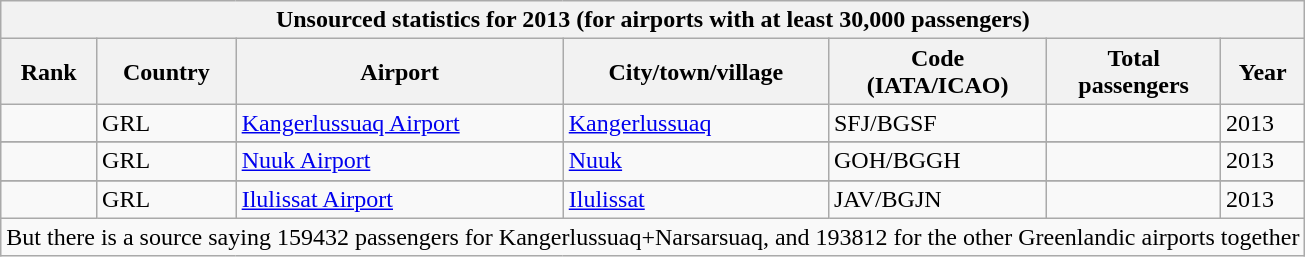<table class="wikitable sortable">
<tr>
<th colspan=99>Unsourced statistics for 2013 (for airports with at least 30,000 passengers)</th>
</tr>
<tr>
<th>Rank</th>
<th>Country</th>
<th>Airport</th>
<th>City/town/village</th>
<th>Code<br>(IATA/ICAO)</th>
<th>Total<br>passengers</th>
<th>Year</th>
</tr>
<tr>
<td></td>
<td>GRL</td>
<td><a href='#'>Kangerlussuaq Airport</a></td>
<td><a href='#'>Kangerlussuaq</a></td>
<td>SFJ/BGSF</td>
<td></td>
<td>2013</td>
</tr>
<tr>
</tr>
<tr>
<td></td>
<td>GRL</td>
<td><a href='#'>Nuuk Airport</a></td>
<td><a href='#'>Nuuk</a></td>
<td>GOH/BGGH</td>
<td></td>
<td>2013</td>
</tr>
<tr>
</tr>
<tr>
<td></td>
<td>GRL</td>
<td><a href='#'>Ilulissat Airport</a></td>
<td><a href='#'>Ilulissat</a></td>
<td>JAV/BGJN</td>
<td></td>
<td>2013</td>
</tr>
<tr>
<td colspan=99>But there is a source saying 159432 passengers for Kangerlussuaq+Narsarsuaq, and 193812 for the other Greenlandic airports together</td>
</tr>
</table>
